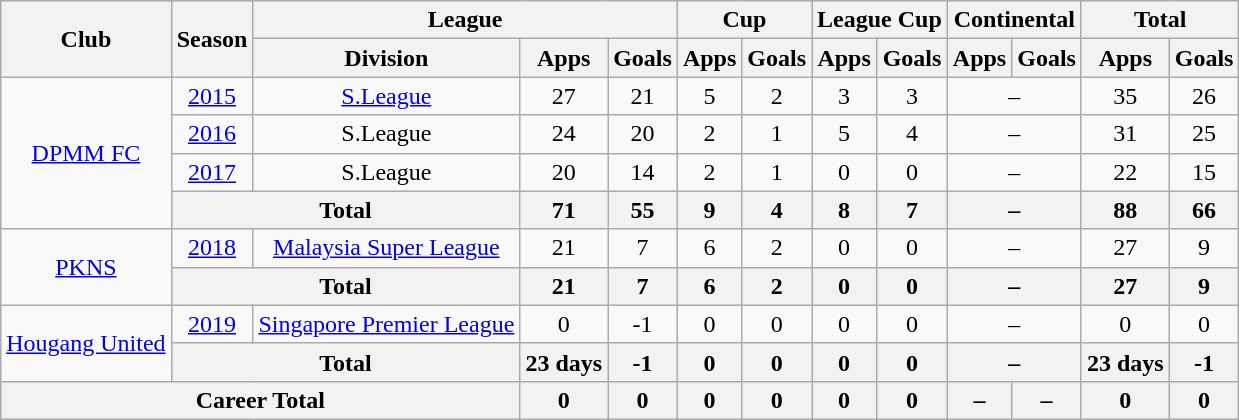<table class=wikitable style="text-align:center">
<tr>
<th rowspan=2>Club</th>
<th rowspan=2>Season</th>
<th colspan=3>League</th>
<th colspan=2>Cup</th>
<th colspan=2>League Cup</th>
<th colspan=2>Continental</th>
<th colspan=2>Total</th>
</tr>
<tr>
<th>Division</th>
<th>Apps</th>
<th>Goals</th>
<th>Apps</th>
<th>Goals</th>
<th>Apps</th>
<th>Goals</th>
<th>Apps</th>
<th>Goals</th>
<th>Apps</th>
<th>Goals</th>
</tr>
<tr>
<td rowspan="4" valign="center"><a href='#'>DPMM FC</a></td>
<td><a href='#'>2015</a></td>
<td><a href='#'>S.League</a></td>
<td>27</td>
<td>21</td>
<td>5</td>
<td>2</td>
<td>3</td>
<td>3</td>
<td colspan="2">–</td>
<td>35</td>
<td>26</td>
</tr>
<tr>
<td><a href='#'>2016</a></td>
<td>S.League</td>
<td>24</td>
<td>20</td>
<td>2</td>
<td>1</td>
<td>5</td>
<td>4</td>
<td colspan="2">–</td>
<td>31</td>
<td>25</td>
</tr>
<tr>
<td><a href='#'>2017</a></td>
<td>S.League</td>
<td>20</td>
<td>14</td>
<td>2</td>
<td>1</td>
<td>0</td>
<td>0</td>
<td colspan="2">–</td>
<td>22</td>
<td>15</td>
</tr>
<tr>
<th colspan="2">Total</th>
<th>71</th>
<th>55</th>
<th>9</th>
<th>4</th>
<th>8</th>
<th>7</th>
<th colspan="2">–</th>
<th>88</th>
<th>66</th>
</tr>
<tr>
<td rowspan="2" valign="center"><a href='#'>PKNS</a></td>
<td><a href='#'>2018</a></td>
<td><a href='#'>Malaysia Super League</a></td>
<td>21</td>
<td>7</td>
<td>6</td>
<td>2</td>
<td>0</td>
<td>0</td>
<td colspan="2">–</td>
<td>27</td>
<td>9</td>
</tr>
<tr>
<th colspan="2">Total</th>
<th>21</th>
<th>7</th>
<th>6</th>
<th>2</th>
<th>0</th>
<th>0</th>
<th colspan="2">–</th>
<th>27</th>
<th>9</th>
</tr>
<tr>
<td rowspan="2" valign="center"><a href='#'>Hougang United</a></td>
<td><a href='#'>2019</a></td>
<td><a href='#'>Singapore Premier League</a></td>
<td>0</td>
<td>-1</td>
<td>0</td>
<td>0</td>
<td>0</td>
<td>0</td>
<td colspan="2">–</td>
<td>0</td>
<td>0</td>
</tr>
<tr>
<th colspan="2">Total</th>
<th>23 days</th>
<th>-1</th>
<th>0</th>
<th>0</th>
<th>0</th>
<th>0</th>
<th colspan="2">–</th>
<th>23 days</th>
<th>-1</th>
</tr>
<tr>
<th colspan="3">Career Total</th>
<th>0</th>
<th>0</th>
<th>0</th>
<th>0</th>
<th>0</th>
<th>0</th>
<th>–</th>
<th>–</th>
<th>0</th>
<th>0</th>
</tr>
</table>
